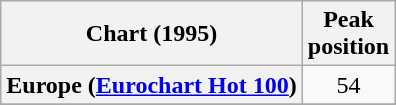<table class="wikitable sortable plainrowheaders" style="text-align:center">
<tr>
<th>Chart (1995)</th>
<th>Peak<br>position</th>
</tr>
<tr>
<th scope="row">Europe (<a href='#'>Eurochart Hot 100</a>)</th>
<td>54</td>
</tr>
<tr>
</tr>
<tr>
</tr>
<tr>
</tr>
</table>
